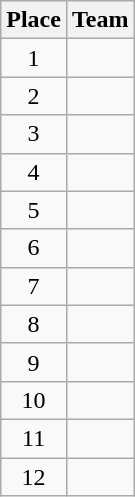<table class="wikitable" style="text-align:center;">
<tr>
<th>Place</th>
<th>Team</th>
</tr>
<tr>
<td>1</td>
<td style="text-align:left;"></td>
</tr>
<tr>
<td>2</td>
<td style="text-align:left;"></td>
</tr>
<tr>
<td>3</td>
<td style="text-align:left;"></td>
</tr>
<tr>
<td>4</td>
<td style="text-align:left;"></td>
</tr>
<tr>
<td>5</td>
<td style="text-align:left;"></td>
</tr>
<tr>
<td>6</td>
<td style="text-align:left;"></td>
</tr>
<tr>
<td>7</td>
<td style="text-align:left;"></td>
</tr>
<tr>
<td>8</td>
<td style="text-align:left;"></td>
</tr>
<tr>
<td>9</td>
<td style="text-align:left;"></td>
</tr>
<tr>
<td>10</td>
<td style="text-align:left;"></td>
</tr>
<tr>
<td>11</td>
<td style="text-align:left;"></td>
</tr>
<tr>
<td>12</td>
<td style="text-align:left;"></td>
</tr>
</table>
